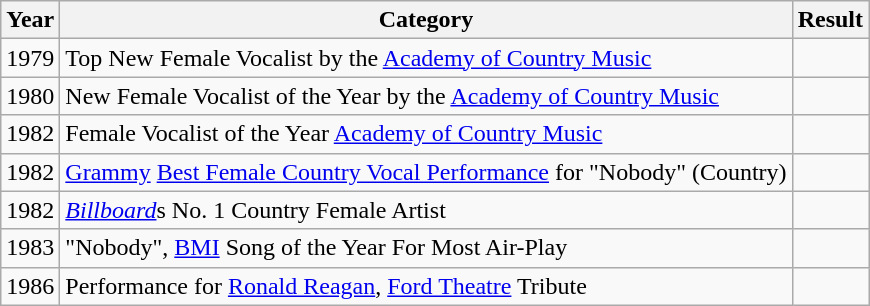<table class="wikitable" border-width:1px; width:100%;">
<tr>
<th>Year</th>
<th>Category</th>
<th>Result</th>
</tr>
<tr>
<td>1979</td>
<td>Top New Female Vocalist by the <a href='#'>Academy of Country Music</a></td>
<td></td>
</tr>
<tr>
<td>1980</td>
<td>New Female Vocalist of the Year by the <a href='#'>Academy of Country Music</a></td>
<td></td>
</tr>
<tr>
<td>1982</td>
<td>Female Vocalist of the Year <a href='#'>Academy of Country Music</a></td>
<td></td>
</tr>
<tr>
<td>1982</td>
<td><a href='#'>Grammy</a> <a href='#'>Best Female Country Vocal Performance</a> for "Nobody" (Country)</td>
<td></td>
</tr>
<tr>
<td>1982</td>
<td><em><a href='#'>Billboard</a></em>s No. 1 Country Female Artist</td>
<td></td>
</tr>
<tr>
<td>1983</td>
<td>"Nobody", <a href='#'>BMI</a> Song of the Year For Most Air-Play</td>
<td></td>
</tr>
<tr>
<td>1986</td>
<td>Performance for <a href='#'>Ronald Reagan</a>, <a href='#'>Ford Theatre</a> Tribute</td>
<td> </td>
</tr>
</table>
